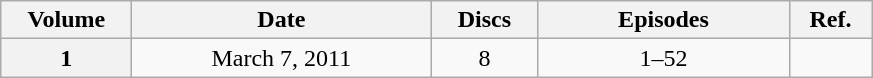<table class="wikitable" style="text-align:center;">
<tr>
<th scope="col" style="width:5em;">Volume</th>
<th scope="col" style="width:12em;">Date</th>
<th scope="col" style="width:4em;">Discs</th>
<th scope="col" style="width:10em;">Episodes</th>
<th scope="col" style="width:3em;">Ref.</th>
</tr>
<tr>
<th scope="row">1</th>
<td>March 7, 2011</td>
<td>8</td>
<td>1–52</td>
<td></td>
</tr>
</table>
